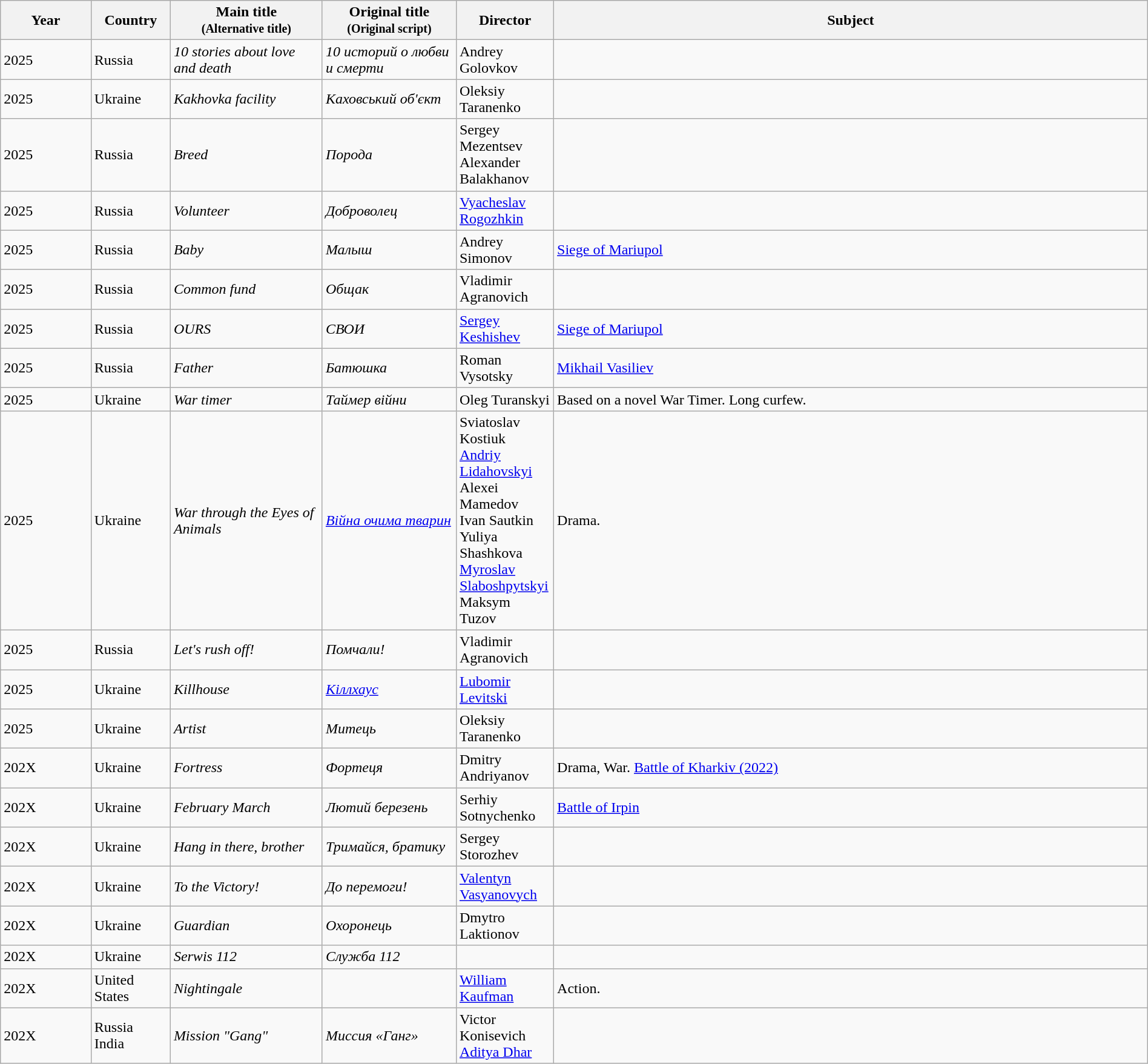<table class="wikitable sortable" style="width:100%;">
<tr>
<th>Year</th>
<th width= 80>Country</th>
<th class="unsortable" style="width:160px;">Main title<br><small>(Alternative title)</small></th>
<th class="unsortable" style="width:140px;">Original title<br><small>(Original script)</small></th>
<th width=100>Director</th>
<th class="unsortable">Subject</th>
</tr>
<tr>
<td>2025</td>
<td>Russia</td>
<td><em>10 stories about love and death</em></td>
<td><em>10 историй о любви и смерти</em></td>
<td>Andrey Golovkov</td>
<td></td>
</tr>
<tr>
<td>2025</td>
<td>Ukraine</td>
<td><em>Kakhovka facility</em></td>
<td><em>Каховський об'єкт</em></td>
<td>Oleksiy Taranenko</td>
<td></td>
</tr>
<tr>
<td>2025</td>
<td>Russia</td>
<td><em>Breed</em></td>
<td><em>Порода</em></td>
<td>Sergey Mezentsev<br>Alexander Balakhanov</td>
<td></td>
</tr>
<tr>
<td>2025</td>
<td>Russia</td>
<td><em>Volunteer</em></td>
<td><em>Доброволец</em></td>
<td><a href='#'>Vyacheslav Rogozhkin</a></td>
<td></td>
</tr>
<tr>
<td>2025</td>
<td>Russia</td>
<td><em>Baby</em></td>
<td><em>Малыш</em></td>
<td>Andrey Simonov</td>
<td><a href='#'>Siege of Mariupol</a></td>
</tr>
<tr>
<td>2025</td>
<td>Russia</td>
<td><em>Common fund</em></td>
<td><em>Общак</em></td>
<td>Vladimir Agranovich</td>
<td></td>
</tr>
<tr>
<td>2025</td>
<td>Russia</td>
<td><em>OURS</em></td>
<td><em>СВОИ</em></td>
<td><a href='#'>Sergey Keshishev</a></td>
<td><a href='#'>Siege of Mariupol</a></td>
</tr>
<tr>
<td>2025</td>
<td>Russia</td>
<td><em>Father</em></td>
<td><em>Батюшка</em></td>
<td>Roman Vysotsky</td>
<td><a href='#'>Mikhail Vasiliev</a></td>
</tr>
<tr>
<td>2025</td>
<td>Ukraine</td>
<td><em>War timer</em></td>
<td><em>Таймер війни</em></td>
<td>Oleg Turanskyi</td>
<td>Based on a novel War Timer. Long curfew.</td>
</tr>
<tr>
<td>2025</td>
<td>Ukraine</td>
<td><em>War through the Eyes of Animals</em></td>
<td><em><a href='#'>Війна очима тварин</a></em></td>
<td>Sviatoslav Kostiuk<br><a href='#'>Andriy Lidahovskyi</a><br>Alexei Mamedov<br>Ivan Sautkin<br>Yuliya Shashkova<br><a href='#'>Myroslav Slaboshpytskyi</a><br>Maksym Tuzov</td>
<td>Drama.</td>
</tr>
<tr>
<td>2025</td>
<td>Russia</td>
<td><em>Let's rush off!</em></td>
<td><em>Помчали!</em></td>
<td>Vladimir Agranovich</td>
<td></td>
</tr>
<tr>
<td>2025</td>
<td>Ukraine</td>
<td><em>Killhouse</em></td>
<td><em><a href='#'>Кіллхаус</a></em></td>
<td><a href='#'>Lubomir Levitski</a></td>
<td></td>
</tr>
<tr>
<td>2025</td>
<td>Ukraine</td>
<td><em>Artist</em></td>
<td><em>Митець</em></td>
<td>Oleksiy Taranenko</td>
<td></td>
</tr>
<tr>
<td>202X</td>
<td>Ukraine</td>
<td><em>Fortress</em></td>
<td><em>Фортеця</em></td>
<td>Dmitry Andriyanov</td>
<td>Drama, War. <a href='#'>Battle of Kharkiv (2022)</a></td>
</tr>
<tr>
<td>202X</td>
<td>Ukraine</td>
<td><em>February March</em></td>
<td><em>Лютий березень</em></td>
<td>Serhiy Sotnychenko</td>
<td><a href='#'>Battle of Irpin</a></td>
</tr>
<tr>
<td>202X</td>
<td>Ukraine</td>
<td><em>Hang in there, brother</em></td>
<td><em>Тримайся, братику</em></td>
<td>Sergey Storozhev</td>
<td></td>
</tr>
<tr>
<td>202X</td>
<td>Ukraine</td>
<td><em>To the Victory!</em></td>
<td><em>До перемоги!</em></td>
<td><a href='#'>Valentyn Vasyanovych</a></td>
<td></td>
</tr>
<tr>
<td>202X</td>
<td>Ukraine</td>
<td><em>Guardian</em></td>
<td><em>Охоронець</em></td>
<td>Dmytro Laktionov</td>
<td></td>
</tr>
<tr>
<td>202X</td>
<td>Ukraine</td>
<td><em>Serwis 112</em></td>
<td><em>Служба 112</em></td>
<td></td>
<td></td>
</tr>
<tr>
<td>202X</td>
<td>United States</td>
<td><em>Nightingale</em></td>
<td></td>
<td><a href='#'>William Kaufman</a></td>
<td>Action.</td>
</tr>
<tr>
<td>202X</td>
<td>Russia<br>India</td>
<td><em>Mission "Gang"</em></td>
<td><em>Миссия «Ганг»</em></td>
<td>Victor Konisevich<br><a href='#'>Aditya Dhar</a></td>
<td></td>
</tr>
</table>
